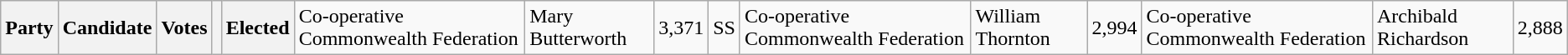<table class="wikitable">
<tr>
<th colspan="2">Party</th>
<th>Candidate</th>
<th>Votes</th>
<th></th>
<th>Elected<br>


</th>
<td>Co-operative Commonwealth Federation</td>
<td>Mary Butterworth</td>
<td align="right">3,371</td>
<td>SS<br></td>
<td>Co-operative Commonwealth Federation</td>
<td>William Thornton</td>
<td align="right">2,994<br></td>
<td>Co-operative Commonwealth Federation</td>
<td>Archibald Richardson</td>
<td align="right">2,888</td>
</tr>
</table>
